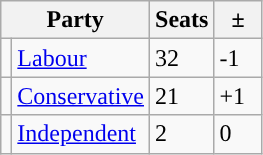<table class="wikitable">
<tr>
<th colspan="2">Party</th>
<th>Seats</th>
<th>  ±  </th>
</tr>
<tr>
<td style="background-color: "></td>
<td><a href='#'>Labour</a></td>
<td>32</td>
<td>-1</td>
</tr>
<tr>
<td style="background-color: "></td>
<td><a href='#'>Conservative</a></td>
<td>21</td>
<td>+1</td>
</tr>
<tr>
<td style="backgrouns-color: "></td>
<td><a href='#'>Independent</a></td>
<td>2</td>
<td>0</td>
</tr>
</table>
